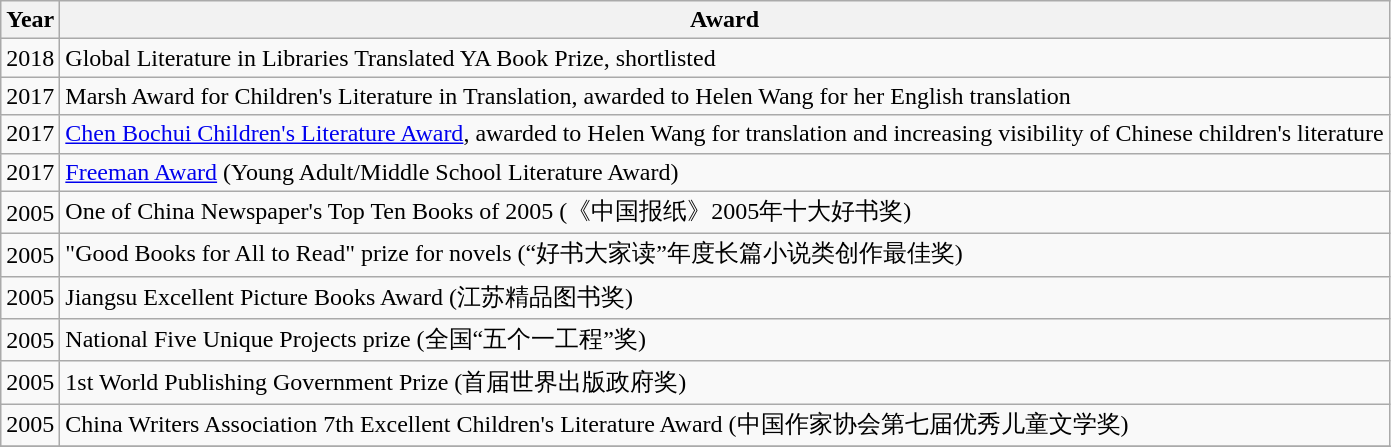<table class="wikitable">
<tr>
<th>Year</th>
<th>Award</th>
</tr>
<tr>
<td>2018</td>
<td>Global Literature in Libraries Translated YA Book Prize, shortlisted</td>
</tr>
<tr>
<td>2017</td>
<td>Marsh Award for Children's Literature in Translation, awarded to Helen Wang for her English translation</td>
</tr>
<tr>
<td>2017</td>
<td><a href='#'>Chen Bochui Children's Literature Award</a>, awarded to Helen Wang for translation and increasing visibility of Chinese children's literature</td>
</tr>
<tr>
<td>2017</td>
<td><a href='#'>Freeman Award</a> (Young Adult/Middle School Literature Award)</td>
</tr>
<tr>
<td>2005</td>
<td>One of China Newspaper's Top Ten Books of 2005 (《中国报纸》2005年十大好书奖)</td>
</tr>
<tr>
<td>2005</td>
<td>"Good Books for All to Read" prize for novels (“好书大家读”年度长篇小说类创作最佳奖)</td>
</tr>
<tr>
<td>2005</td>
<td>Jiangsu Excellent Picture Books Award (江苏精品图书奖)</td>
</tr>
<tr>
<td>2005</td>
<td>National Five Unique Projects prize (全国“五个一工程”奖)</td>
</tr>
<tr>
<td>2005</td>
<td>1st World Publishing Government Prize (首届世界出版政府奖)</td>
</tr>
<tr>
<td>2005</td>
<td>China Writers Association 7th Excellent Children's Literature Award (中国作家协会第七届优秀儿童文学奖)</td>
</tr>
<tr>
</tr>
</table>
